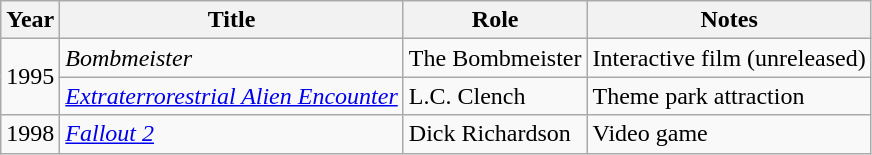<table class="wikitable sortable">
<tr>
<th>Year</th>
<th>Title</th>
<th>Role</th>
<th scope="col" class="unsortable">Notes</th>
</tr>
<tr>
<td rowspan="2">1995</td>
<td><em>Bombmeister</em></td>
<td>The Bombmeister</td>
<td>Interactive film (unreleased)</td>
</tr>
<tr>
<td><em><a href='#'>Extraterrorestrial Alien Encounter</a></em></td>
<td>L.C. Clench</td>
<td>Theme park attraction</td>
</tr>
<tr>
<td>1998</td>
<td><em><a href='#'>Fallout 2</a></em></td>
<td>Dick Richardson</td>
<td>Video game</td>
</tr>
</table>
